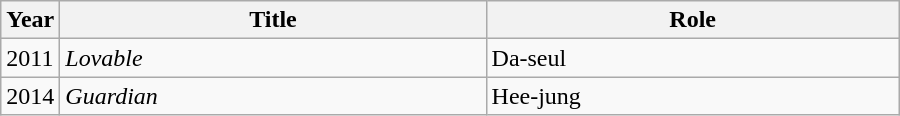<table class="wikitable" style="width:600px">
<tr>
<th width=10>Year</th>
<th>Title</th>
<th>Role</th>
</tr>
<tr>
<td>2011</td>
<td><em>Lovable</em></td>
<td>Da-seul</td>
</tr>
<tr>
<td>2014</td>
<td><em>Guardian</em></td>
<td>Hee-jung</td>
</tr>
</table>
